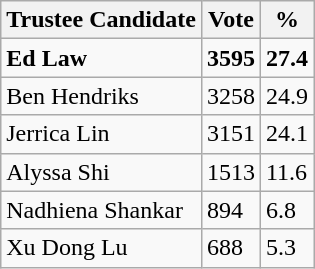<table class="wikitable">
<tr>
<th>Trustee Candidate</th>
<th>Vote</th>
<th>%</th>
</tr>
<tr>
<td><strong>Ed Law</strong></td>
<td><strong>3595</strong></td>
<td><strong>27.4</strong></td>
</tr>
<tr>
<td>Ben Hendriks</td>
<td>3258</td>
<td>24.9</td>
</tr>
<tr>
<td>Jerrica Lin</td>
<td>3151</td>
<td>24.1</td>
</tr>
<tr>
<td>Alyssa Shi</td>
<td>1513</td>
<td>11.6</td>
</tr>
<tr>
<td>Nadhiena Shankar</td>
<td>894</td>
<td>6.8</td>
</tr>
<tr>
<td>Xu Dong Lu</td>
<td>688</td>
<td>5.3</td>
</tr>
</table>
